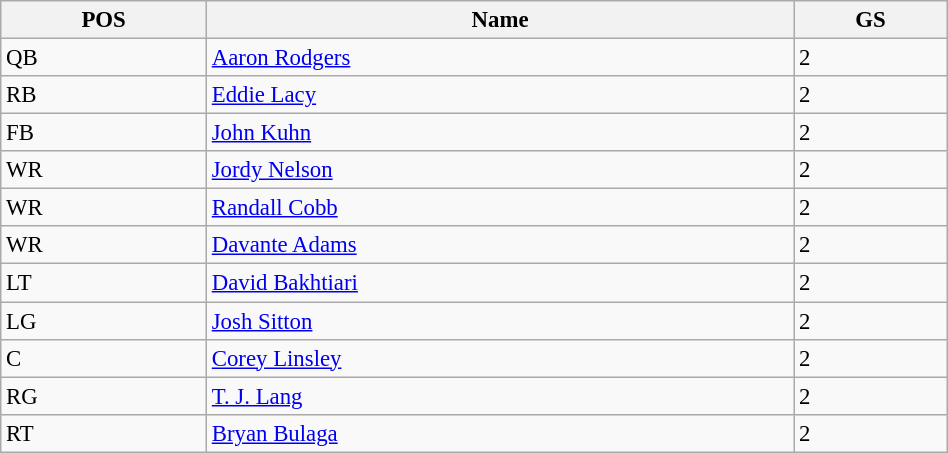<table class="wikitable" style="width:50%; text-align:center; font-size:95%; text-align:left;">
<tr>
<th><strong>POS</strong></th>
<th><strong>Name</strong></th>
<th><strong>GS</strong></th>
</tr>
<tr>
<td>QB</td>
<td><a href='#'>Aaron Rodgers</a></td>
<td>2</td>
</tr>
<tr>
<td>RB</td>
<td><a href='#'>Eddie Lacy</a></td>
<td>2</td>
</tr>
<tr>
<td>FB</td>
<td><a href='#'>John Kuhn</a></td>
<td>2</td>
</tr>
<tr>
<td>WR</td>
<td><a href='#'>Jordy Nelson</a></td>
<td>2</td>
</tr>
<tr>
<td>WR</td>
<td><a href='#'>Randall Cobb</a></td>
<td>2</td>
</tr>
<tr>
<td>WR</td>
<td><a href='#'>Davante Adams</a></td>
<td>2</td>
</tr>
<tr>
<td>LT</td>
<td><a href='#'>David Bakhtiari</a></td>
<td>2</td>
</tr>
<tr>
<td>LG</td>
<td><a href='#'>Josh Sitton</a></td>
<td>2</td>
</tr>
<tr>
<td>C</td>
<td><a href='#'>Corey Linsley</a></td>
<td>2</td>
</tr>
<tr>
<td>RG</td>
<td><a href='#'>T. J. Lang</a></td>
<td>2</td>
</tr>
<tr>
<td>RT</td>
<td><a href='#'>Bryan Bulaga</a></td>
<td>2</td>
</tr>
</table>
